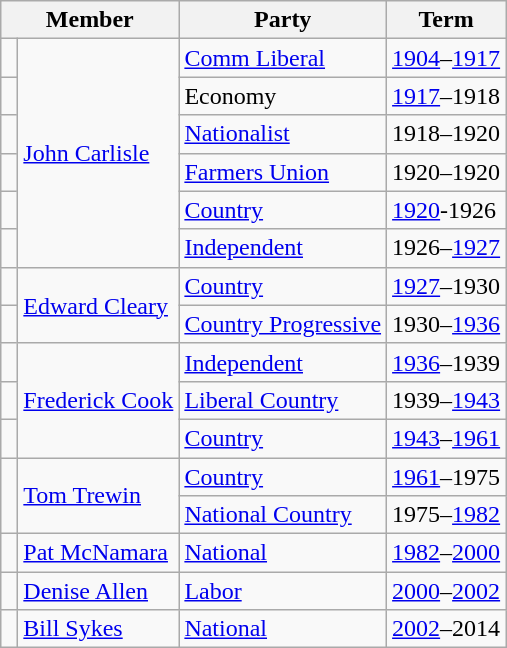<table class="wikitable">
<tr>
<th colspan="2">Member</th>
<th>Party</th>
<th>Term</th>
</tr>
<tr>
<td> </td>
<td rowspan=6><a href='#'>John Carlisle</a></td>
<td><a href='#'>Comm Liberal</a></td>
<td><a href='#'>1904</a>–<a href='#'>1917</a></td>
</tr>
<tr>
<td> </td>
<td>Economy</td>
<td><a href='#'>1917</a>–1918</td>
</tr>
<tr>
<td> </td>
<td><a href='#'>Nationalist</a></td>
<td>1918–1920</td>
</tr>
<tr>
<td> </td>
<td><a href='#'>Farmers Union</a></td>
<td>1920–1920</td>
</tr>
<tr>
<td> </td>
<td><a href='#'>Country</a></td>
<td><a href='#'>1920</a>-1926</td>
</tr>
<tr>
<td> </td>
<td><a href='#'>Independent</a></td>
<td>1926–<a href='#'>1927</a></td>
</tr>
<tr>
<td> </td>
<td rowspan=2><a href='#'>Edward Cleary</a></td>
<td><a href='#'>Country</a></td>
<td><a href='#'>1927</a>–1930</td>
</tr>
<tr>
<td> </td>
<td><a href='#'>Country Progressive</a></td>
<td>1930–<a href='#'>1936</a></td>
</tr>
<tr>
<td> </td>
<td rowspan=3><a href='#'>Frederick Cook</a></td>
<td><a href='#'>Independent</a></td>
<td><a href='#'>1936</a>–1939</td>
</tr>
<tr>
<td> </td>
<td><a href='#'>Liberal Country</a></td>
<td>1939–<a href='#'>1943</a></td>
</tr>
<tr>
<td> </td>
<td><a href='#'>Country</a></td>
<td><a href='#'>1943</a>–<a href='#'>1961</a></td>
</tr>
<tr>
<td rowspan=2 > </td>
<td rowspan=2><a href='#'>Tom Trewin</a></td>
<td><a href='#'>Country</a></td>
<td><a href='#'>1961</a>–1975</td>
</tr>
<tr>
<td><a href='#'>National Country</a></td>
<td>1975–<a href='#'>1982</a></td>
</tr>
<tr>
<td> </td>
<td><a href='#'>Pat McNamara</a></td>
<td><a href='#'>National</a></td>
<td><a href='#'>1982</a>–<a href='#'>2000</a></td>
</tr>
<tr>
<td> </td>
<td><a href='#'>Denise Allen</a></td>
<td><a href='#'>Labor</a></td>
<td><a href='#'>2000</a>–<a href='#'>2002</a></td>
</tr>
<tr>
<td> </td>
<td><a href='#'>Bill Sykes</a></td>
<td><a href='#'>National</a></td>
<td><a href='#'>2002</a>–2014</td>
</tr>
</table>
